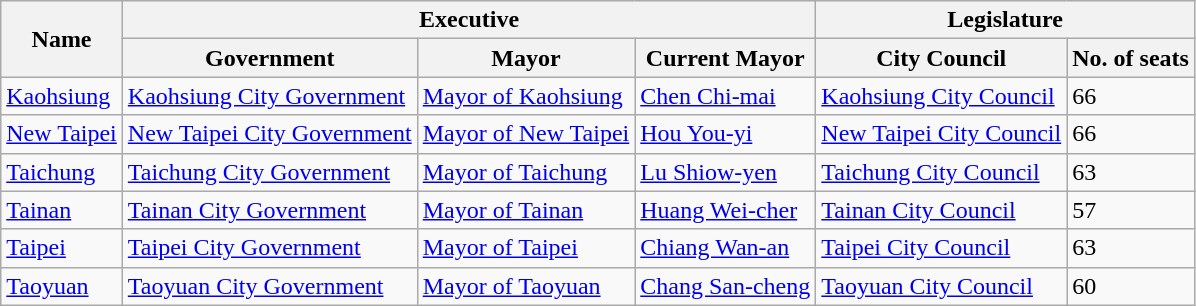<table class=wikitable>
<tr>
<th rowspan=2>Name</th>
<th colspan=3>Executive</th>
<th colspan=2>Legislature</th>
</tr>
<tr>
<th>Government</th>
<th>Mayor</th>
<th>Current Mayor</th>
<th>City Council</th>
<th>No. of seats</th>
</tr>
<tr>
<td><a href='#'>Kaohsiung</a></td>
<td><a href='#'>Kaohsiung City Government</a></td>
<td><a href='#'>Mayor of Kaohsiung</a></td>
<td><a href='#'>Chen Chi-mai</a></td>
<td><a href='#'>Kaohsiung City Council</a></td>
<td>66</td>
</tr>
<tr>
<td><a href='#'>New Taipei</a></td>
<td><a href='#'>New Taipei City Government</a></td>
<td><a href='#'>Mayor of New Taipei</a></td>
<td><a href='#'>Hou You-yi</a></td>
<td><a href='#'>New Taipei City Council</a></td>
<td>66</td>
</tr>
<tr>
<td><a href='#'>Taichung</a></td>
<td><a href='#'>Taichung City Government</a></td>
<td><a href='#'>Mayor of Taichung</a></td>
<td><a href='#'>Lu Shiow-yen</a></td>
<td><a href='#'>Taichung City Council</a></td>
<td>63</td>
</tr>
<tr>
<td><a href='#'>Tainan</a></td>
<td><a href='#'>Tainan City Government</a></td>
<td><a href='#'>Mayor of Tainan</a></td>
<td><a href='#'>Huang Wei-cher</a></td>
<td><a href='#'>Tainan City Council</a></td>
<td>57</td>
</tr>
<tr>
<td><a href='#'>Taipei</a></td>
<td><a href='#'>Taipei City Government</a></td>
<td><a href='#'>Mayor of Taipei</a></td>
<td><a href='#'>Chiang Wan-an</a></td>
<td><a href='#'>Taipei City Council</a></td>
<td>63</td>
</tr>
<tr>
<td><a href='#'>Taoyuan</a></td>
<td><a href='#'>Taoyuan City Government</a></td>
<td><a href='#'>Mayor of Taoyuan</a></td>
<td><a href='#'>Chang San-cheng</a></td>
<td><a href='#'>Taoyuan City Council</a></td>
<td>60</td>
</tr>
</table>
